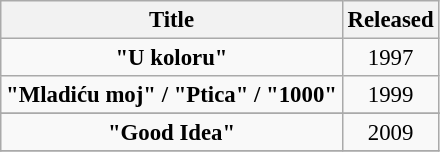<table class="wikitable" style="font-size:95%; text-align:center;">
<tr>
<th>Title</th>
<th>Released</th>
</tr>
<tr>
<td><strong>"U koloru"</strong></td>
<td>1997</td>
</tr>
<tr>
<td><strong>"Mladiću moj" / "Ptica" / "1000"</strong></td>
<td>1999</td>
</tr>
<tr>
</tr>
<tr>
<td><strong>"Good Idea"</strong></td>
<td>2009</td>
</tr>
<tr>
</tr>
</table>
